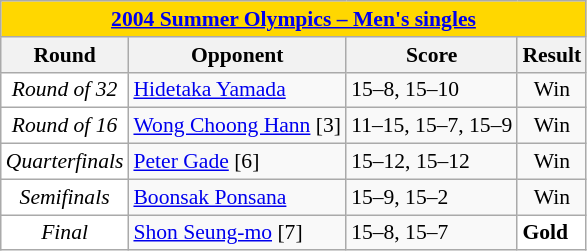<table class="wikitable" style="font-size: 90%; text-align: center">
<tr>
<th colspan=5 style="background:gold;"><a href='#'>2004 Summer Olympics – Men's singles</a></th>
</tr>
<tr>
<th>Round</th>
<th>Opponent</th>
<th>Score</th>
<th>Result</th>
</tr>
<tr>
<td style="text-align: center; background:white"><em>Round of 32</em></td>
<td align="left"> <a href='#'>Hidetaka Yamada</a></td>
<td align="left">15–8, 15–10</td>
<td align="center">Win</td>
</tr>
<tr>
<td style="text-align: center; background:white"><em>Round of 16</em></td>
<td align="left"> <a href='#'>Wong Choong Hann</a> [3]</td>
<td align="left">11–15, 15–7, 15–9</td>
<td align="center">Win</td>
</tr>
<tr>
<td style="text-align: center; background:white"><em>Quarterfinals</em></td>
<td align="left"> <a href='#'>Peter Gade</a> [6]</td>
<td align="left">15–12, 15–12</td>
<td align="center">Win</td>
</tr>
<tr>
<td style="text-align: center; background:white"><em>Semifinals</em></td>
<td align="left"> <a href='#'>Boonsak Ponsana</a></td>
<td align="left">15–9, 15–2</td>
<td align="center">Win</td>
</tr>
<tr>
<td style="text-align: center; background:white"><em>Final</em></td>
<td align="left"> <a href='#'>Shon Seung-mo</a> [7]</td>
<td align="left">15–8, 15–7</td>
<td style="text-align:left; background:white"> <strong>Gold</strong></td>
</tr>
</table>
